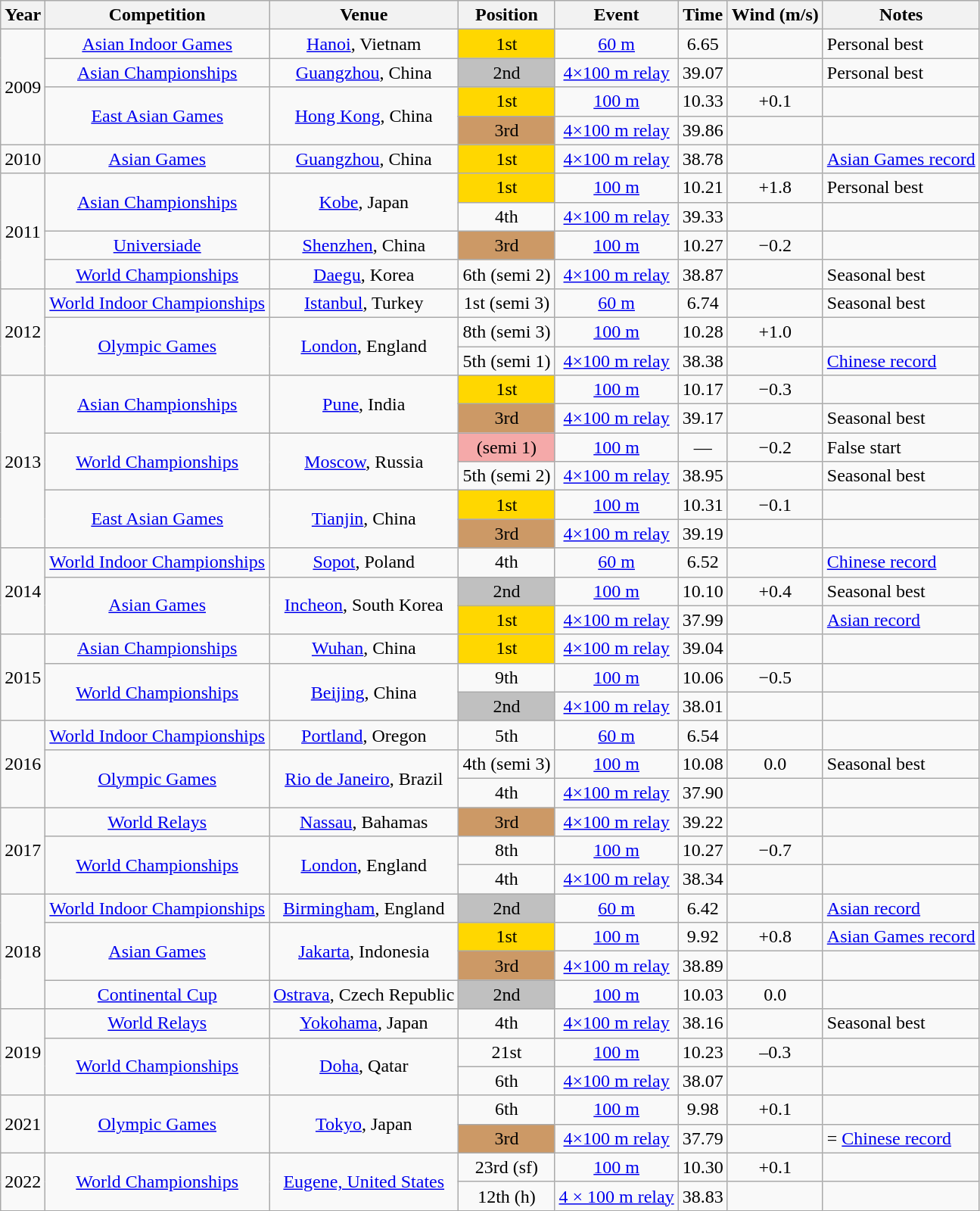<table class="wikitable sortable" style=text-align:center>
<tr>
<th>Year</th>
<th>Competition</th>
<th>Venue</th>
<th>Position</th>
<th>Event</th>
<th>Time</th>
<th>Wind (m/s)</th>
<th>Notes</th>
</tr>
<tr>
<td rowspan=4>2009</td>
<td><a href='#'>Asian Indoor Games</a></td>
<td><a href='#'>Hanoi</a>, Vietnam</td>
<td bgcolor=gold>1st</td>
<td><a href='#'>60 m</a></td>
<td>6.65</td>
<td></td>
<td align=left>Personal best</td>
</tr>
<tr>
<td><a href='#'>Asian Championships</a></td>
<td><a href='#'>Guangzhou</a>, China</td>
<td bgcolor=silver>2nd</td>
<td data-sort-value="400 relay"><a href='#'>4×100 m relay</a></td>
<td>39.07</td>
<td></td>
<td align=left>Personal best</td>
</tr>
<tr>
<td rowspan=2><a href='#'>East Asian Games</a></td>
<td rowspan=2><a href='#'>Hong Kong</a>, China</td>
<td bgcolor=gold>1st</td>
<td><a href='#'>100 m</a></td>
<td>10.33</td>
<td>+0.1</td>
<td></td>
</tr>
<tr>
<td bgcolor=cc9966>3rd</td>
<td data-sort-value="400 relay"><a href='#'>4×100 m relay</a></td>
<td>39.86</td>
<td></td>
<td></td>
</tr>
<tr>
<td>2010</td>
<td><a href='#'>Asian Games</a></td>
<td><a href='#'>Guangzhou</a>, China</td>
<td bgcolor=gold>1st</td>
<td data-sort-value="400 relay"><a href='#'>4×100 m relay</a></td>
<td>38.78</td>
<td></td>
<td align=left><a href='#'>Asian Games record</a></td>
</tr>
<tr>
<td rowspan=4>2011</td>
<td rowspan=2><a href='#'>Asian Championships</a></td>
<td rowspan=2><a href='#'>Kobe</a>, Japan</td>
<td bgcolor=gold>1st</td>
<td><a href='#'>100 m</a></td>
<td>10.21</td>
<td>+1.8</td>
<td align=left>Personal best</td>
</tr>
<tr>
<td>4th</td>
<td data-sort-value="400 relay"><a href='#'>4×100 m relay</a></td>
<td>39.33</td>
<td></td>
<td></td>
</tr>
<tr>
<td><a href='#'>Universiade</a></td>
<td><a href='#'>Shenzhen</a>, China</td>
<td bgcolor=cc9966>3rd</td>
<td><a href='#'>100 m</a></td>
<td>10.27</td>
<td>−0.2</td>
<td></td>
</tr>
<tr>
<td><a href='#'>World Championships</a></td>
<td><a href='#'>Daegu</a>, Korea</td>
<td>6th (semi 2)</td>
<td data-sort-value="400 relay"><a href='#'>4×100 m relay</a></td>
<td>38.87</td>
<td></td>
<td align=left>Seasonal best</td>
</tr>
<tr>
<td rowspan=3>2012</td>
<td><a href='#'>World Indoor Championships</a></td>
<td><a href='#'>Istanbul</a>, Turkey</td>
<td>1st (semi 3)</td>
<td><a href='#'>60 m</a></td>
<td>6.74</td>
<td></td>
<td align=left>Seasonal best</td>
</tr>
<tr>
<td rowspan=2><a href='#'>Olympic Games</a></td>
<td rowspan=2><a href='#'>London</a>, England</td>
<td>8th (semi 3)</td>
<td><a href='#'>100 m</a></td>
<td>10.28</td>
<td>+1.0</td>
<td></td>
</tr>
<tr>
<td>5th (semi 1)</td>
<td data-sort-value="400 relay"><a href='#'>4×100 m relay</a></td>
<td>38.38</td>
<td></td>
<td align=left><a href='#'>Chinese record</a></td>
</tr>
<tr>
<td rowspan=6>2013</td>
<td rowspan=2><a href='#'>Asian Championships</a></td>
<td rowspan=2><a href='#'>Pune</a>, India</td>
<td bgcolor=gold>1st</td>
<td><a href='#'>100 m</a></td>
<td>10.17</td>
<td>−0.3</td>
<td></td>
</tr>
<tr>
<td bgcolor=cc9966>3rd</td>
<td data-sort-value="400 relay"><a href='#'>4×100 m relay</a></td>
<td>39.17</td>
<td></td>
<td align=left>Seasonal best</td>
</tr>
<tr>
<td rowspan=2><a href='#'>World Championships</a></td>
<td rowspan=2><a href='#'>Moscow</a>, Russia</td>
<td bgcolor=f5a9a9> (semi 1)</td>
<td><a href='#'>100 m</a></td>
<td data-sort-value=999.99>—</td>
<td>−0.2</td>
<td align=left>False start</td>
</tr>
<tr>
<td>5th (semi 2)</td>
<td data-sort-value="400 relay"><a href='#'>4×100 m relay</a></td>
<td>38.95</td>
<td></td>
<td align=left>Seasonal best</td>
</tr>
<tr>
<td rowspan=2><a href='#'>East Asian Games</a></td>
<td rowspan=2><a href='#'>Tianjin</a>, China</td>
<td bgcolor=gold>1st</td>
<td><a href='#'>100 m</a></td>
<td>10.31</td>
<td>−0.1</td>
<td></td>
</tr>
<tr>
<td bgcolor=cc9966>3rd</td>
<td data-sort-value="400 relay"><a href='#'>4×100 m relay</a></td>
<td>39.19</td>
<td></td>
<td></td>
</tr>
<tr>
<td rowspan=3>2014</td>
<td><a href='#'>World Indoor Championships</a></td>
<td><a href='#'>Sopot</a>, Poland</td>
<td>4th</td>
<td><a href='#'>60 m</a></td>
<td>6.52</td>
<td></td>
<td align=left><a href='#'>Chinese record</a></td>
</tr>
<tr>
<td rowspan=2><a href='#'>Asian Games</a></td>
<td rowspan=2><a href='#'>Incheon</a>, South Korea</td>
<td bgcolor=silver>2nd</td>
<td><a href='#'>100 m</a></td>
<td>10.10</td>
<td>+0.4</td>
<td align=left>Seasonal best</td>
</tr>
<tr>
<td bgcolor=gold>1st</td>
<td data-sort-value="400 relay"><a href='#'>4×100 m relay</a></td>
<td>37.99</td>
<td></td>
<td align=left><a href='#'>Asian record</a></td>
</tr>
<tr>
<td rowspan=3>2015</td>
<td><a href='#'>Asian Championships</a></td>
<td><a href='#'>Wuhan</a>, China</td>
<td bgcolor=gold>1st</td>
<td data-sort-value="400 relay"><a href='#'>4×100 m relay</a></td>
<td>39.04</td>
<td></td>
<td></td>
</tr>
<tr>
<td rowspan=2><a href='#'>World Championships</a></td>
<td rowspan=2><a href='#'>Beijing</a>, China</td>
<td>9th</td>
<td><a href='#'>100 m</a></td>
<td>10.06</td>
<td>−0.5</td>
<td></td>
</tr>
<tr>
<td bgcolor=silver>2nd</td>
<td data-sort-value="400 relay"><a href='#'>4×100 m relay</a></td>
<td>38.01</td>
<td></td>
<td></td>
</tr>
<tr>
<td rowspan=3>2016</td>
<td><a href='#'>World Indoor Championships</a></td>
<td><a href='#'>Portland</a>, Oregon</td>
<td>5th</td>
<td><a href='#'>60 m</a></td>
<td>6.54</td>
<td></td>
<td></td>
</tr>
<tr>
<td rowspan=2><a href='#'>Olympic Games</a></td>
<td rowspan=2><a href='#'>Rio de Janeiro</a>, Brazil</td>
<td>4th (semi 3)</td>
<td><a href='#'>100 m</a></td>
<td>10.08</td>
<td>0.0</td>
<td align=left>Seasonal best</td>
</tr>
<tr>
<td>4th</td>
<td data-sort-value="400 relay"><a href='#'>4×100 m relay</a></td>
<td>37.90</td>
<td></td>
<td></td>
</tr>
<tr>
<td rowspan=3>2017</td>
<td><a href='#'>World Relays</a></td>
<td><a href='#'>Nassau</a>, Bahamas</td>
<td bgcolor=cc9966>3rd</td>
<td data-sort-value="400 relay"><a href='#'>4×100 m relay</a></td>
<td>39.22</td>
<td></td>
<td></td>
</tr>
<tr>
<td rowspan=2><a href='#'>World Championships</a></td>
<td rowspan=2><a href='#'>London</a>, England</td>
<td>8th</td>
<td><a href='#'>100 m</a></td>
<td>10.27</td>
<td>−0.7</td>
<td></td>
</tr>
<tr>
<td>4th</td>
<td data-sort-value="400 relay"><a href='#'>4×100 m relay</a></td>
<td>38.34</td>
<td></td>
<td></td>
</tr>
<tr>
<td rowspan=4>2018</td>
<td><a href='#'>World Indoor Championships</a></td>
<td><a href='#'>Birmingham</a>, England</td>
<td bgcolor=silver>2nd</td>
<td><a href='#'>60 m</a></td>
<td>6.42</td>
<td></td>
<td align=left><a href='#'>Asian record</a></td>
</tr>
<tr>
<td rowspan=2><a href='#'>Asian Games</a></td>
<td rowspan=2><a href='#'>Jakarta</a>, Indonesia</td>
<td bgcolor=gold>1st</td>
<td><a href='#'>100 m</a></td>
<td>9.92</td>
<td>+0.8</td>
<td align=left><a href='#'>Asian Games record</a></td>
</tr>
<tr>
<td bgcolor=cc9966>3rd</td>
<td data-sort-value="400 relay"><a href='#'>4×100 m relay</a></td>
<td>38.89</td>
<td></td>
<td></td>
</tr>
<tr>
<td><a href='#'>Continental Cup</a></td>
<td><a href='#'>Ostrava</a>, Czech Republic</td>
<td bgcolor=silver>2nd</td>
<td><a href='#'>100 m</a></td>
<td>10.03</td>
<td>0.0</td>
<td></td>
</tr>
<tr>
<td rowspan=3>2019</td>
<td><a href='#'>World Relays</a></td>
<td><a href='#'>Yokohama</a>, Japan</td>
<td>4th</td>
<td data-sort-value="400 relay"><a href='#'>4×100 m relay</a></td>
<td>38.16</td>
<td></td>
<td align=left>Seasonal best</td>
</tr>
<tr>
<td rowspan=2><a href='#'>World Championships</a></td>
<td rowspan=2><a href='#'>Doha</a>, Qatar</td>
<td>21st</td>
<td><a href='#'>100 m</a></td>
<td>10.23</td>
<td>–0.3</td>
<td></td>
</tr>
<tr>
<td>6th</td>
<td data-sort-value="400 relay"><a href='#'>4×100 m relay</a></td>
<td>38.07</td>
<td></td>
<td></td>
</tr>
<tr>
<td rowspan=2>2021</td>
<td rowspan=2><a href='#'>Olympic Games</a></td>
<td rowspan=2><a href='#'>Tokyo</a>, Japan</td>
<td>6th</td>
<td><a href='#'>100 m</a></td>
<td>9.98</td>
<td>+0.1</td>
<td></td>
</tr>
<tr>
<td bgcolor=cc9966>3rd</td>
<td data-sort-value="400 relay"><a href='#'>4×100 m relay</a></td>
<td>37.79</td>
<td></td>
<td align=left>= <a href='#'>Chinese record</a></td>
</tr>
<tr>
<td rowspan=2>2022</td>
<td rowspan=2><a href='#'>World Championships</a></td>
<td rowspan=2><a href='#'>Eugene, United States</a></td>
<td>23rd (sf)</td>
<td><a href='#'>100 m</a></td>
<td>10.30</td>
<td>+0.1</td>
<td></td>
</tr>
<tr>
<td>12th (h)</td>
<td><a href='#'>4 × 100 m relay</a></td>
<td>38.83</td>
<td></td>
<td></td>
</tr>
</table>
